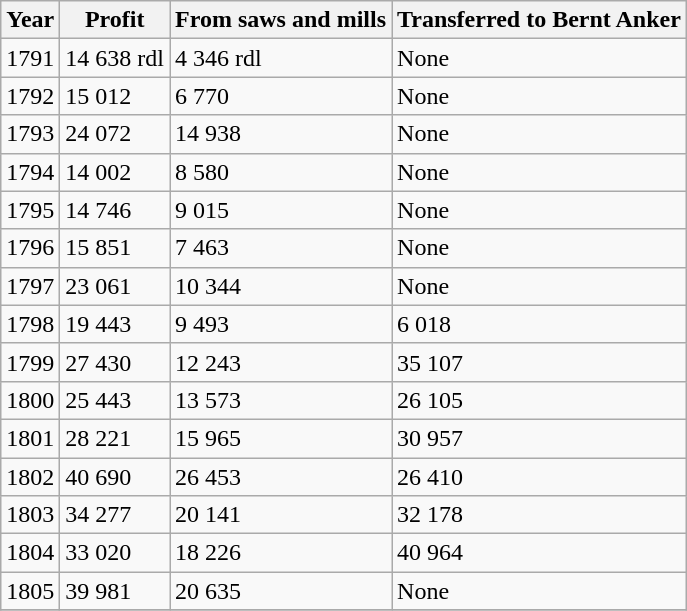<table class="wikitable">
<tr>
<th>Year</th>
<th>Profit</th>
<th>From saws and mills</th>
<th>Transferred to Bernt Anker</th>
</tr>
<tr>
<td>1791</td>
<td>14 638 rdl</td>
<td>4 346 rdl</td>
<td>None</td>
</tr>
<tr>
<td>1792</td>
<td>15 012</td>
<td>6 770</td>
<td>None</td>
</tr>
<tr>
<td>1793</td>
<td>24 072</td>
<td>14 938</td>
<td>None</td>
</tr>
<tr>
<td>1794</td>
<td>14 002</td>
<td>8 580</td>
<td>None</td>
</tr>
<tr>
<td>1795</td>
<td>14 746</td>
<td>9 015</td>
<td>None</td>
</tr>
<tr>
<td>1796</td>
<td>15 851</td>
<td>7 463</td>
<td>None</td>
</tr>
<tr>
<td>1797</td>
<td>23 061</td>
<td>10 344</td>
<td>None</td>
</tr>
<tr>
<td>1798</td>
<td>19 443</td>
<td>9 493</td>
<td>6 018</td>
</tr>
<tr>
<td>1799</td>
<td>27 430</td>
<td>12 243</td>
<td>35 107</td>
</tr>
<tr>
<td>1800</td>
<td>25 443</td>
<td>13 573</td>
<td>26 105</td>
</tr>
<tr>
<td>1801</td>
<td>28 221</td>
<td>15 965</td>
<td>30 957</td>
</tr>
<tr>
<td>1802</td>
<td>40 690</td>
<td>26 453</td>
<td>26 410</td>
</tr>
<tr>
<td>1803</td>
<td>34 277</td>
<td>20 141</td>
<td>32 178</td>
</tr>
<tr>
<td>1804</td>
<td>33 020</td>
<td>18 226</td>
<td>40 964</td>
</tr>
<tr>
<td>1805</td>
<td>39 981</td>
<td>20 635</td>
<td>None</td>
</tr>
<tr>
</tr>
</table>
